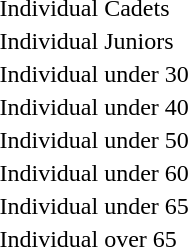<table>
<tr>
<td rowspan=2>Individual Cadets</td>
<td rowspan=2></td>
<td rowspan=2></td>
<td></td>
</tr>
<tr>
<td></td>
</tr>
<tr>
<td rowspan=2>Individual Juniors</td>
<td rowspan=2></td>
<td rowspan=2></td>
<td></td>
</tr>
<tr>
<td></td>
</tr>
<tr>
<td rowspan=2>Individual under 30</td>
<td rowspan=2></td>
<td rowspan=2></td>
<td></td>
</tr>
<tr>
<td></td>
</tr>
<tr>
<td rowspan=2>Individual under 40</td>
<td rowspan=2></td>
<td rowspan=2></td>
<td></td>
</tr>
<tr>
<td></td>
</tr>
<tr>
<td rowspan=2>Individual under 50</td>
<td rowspan=2></td>
<td rowspan=2></td>
<td></td>
</tr>
<tr>
<td></td>
</tr>
<tr>
<td rowspan=2>Individual under 60</td>
<td rowspan=2></td>
<td rowspan=2></td>
<td></td>
</tr>
<tr>
<td></td>
</tr>
<tr>
<td rowspan=2>Individual under 65</td>
<td rowspan=2></td>
<td rowspan=2></td>
<td></td>
</tr>
<tr>
<td></td>
</tr>
<tr>
<td rowspan=2>Individual over 65</td>
<td rowspan=2></td>
<td rowspan=2></td>
<td></td>
</tr>
<tr>
<td></td>
</tr>
<tr>
</tr>
</table>
